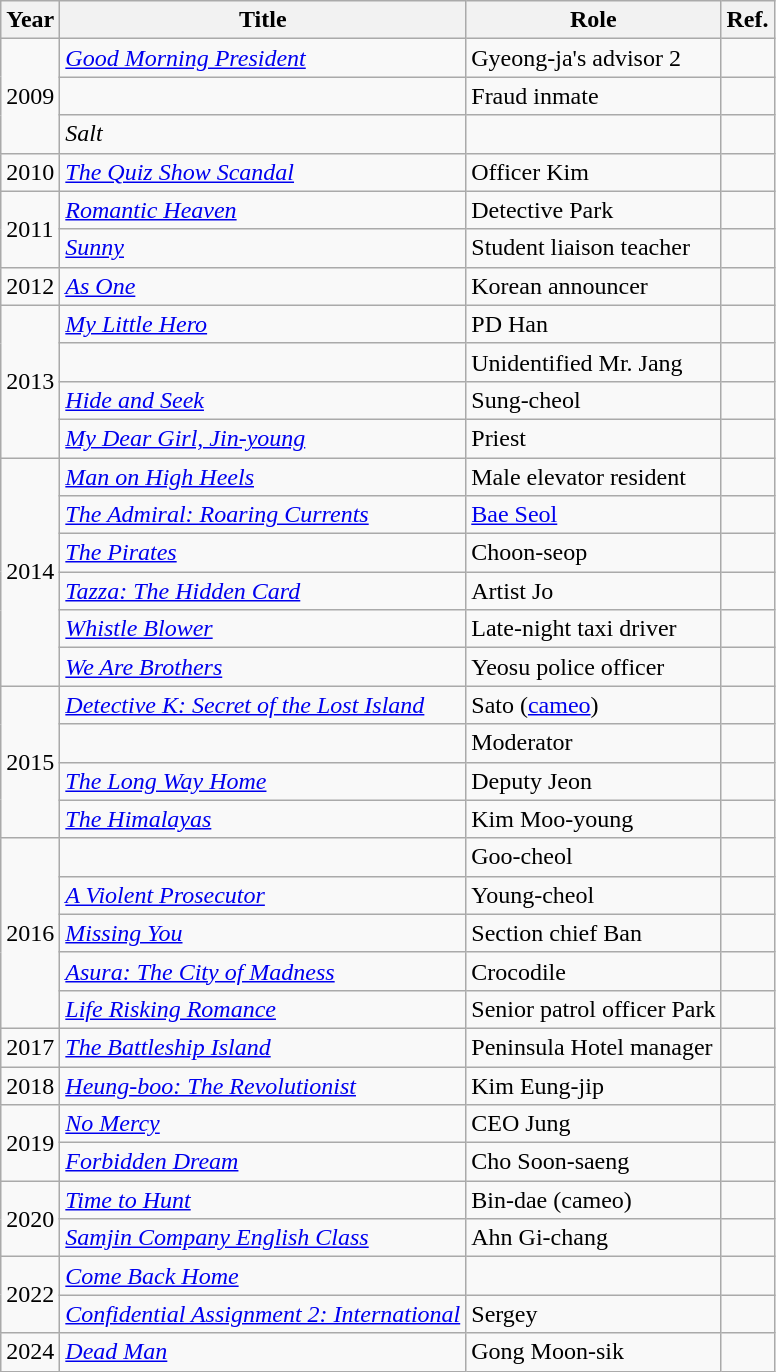<table class="wikitable sortable">
<tr>
<th>Year</th>
<th>Title</th>
<th>Role</th>
<th>Ref.</th>
</tr>
<tr>
<td rowspan=3>2009</td>
<td><em><a href='#'>Good Morning President</a></em></td>
<td>Gyeong-ja's advisor 2</td>
<td></td>
</tr>
<tr>
<td><em></em></td>
<td>Fraud inmate</td>
<td></td>
</tr>
<tr>
<td><em>Salt</em> </td>
<td></td>
<td></td>
</tr>
<tr>
<td>2010</td>
<td><em><a href='#'>The Quiz Show Scandal</a></em></td>
<td>Officer Kim</td>
<td></td>
</tr>
<tr>
<td rowspan=2>2011</td>
<td><em><a href='#'>Romantic Heaven</a></em></td>
<td>Detective Park</td>
<td></td>
</tr>
<tr>
<td><em><a href='#'>Sunny</a></em></td>
<td>Student liaison teacher</td>
<td></td>
</tr>
<tr>
<td>2012</td>
<td><em><a href='#'>As One</a></em></td>
<td>Korean announcer</td>
<td></td>
</tr>
<tr>
<td rowspan=4>2013</td>
<td><em><a href='#'>My Little Hero</a></em></td>
<td>PD Han</td>
<td></td>
</tr>
<tr>
<td><em></em></td>
<td>Unidentified Mr. Jang</td>
<td></td>
</tr>
<tr>
<td><em><a href='#'>Hide and Seek</a></em></td>
<td>Sung-cheol</td>
<td></td>
</tr>
<tr>
<td><em><a href='#'>My Dear Girl, Jin-young</a></em></td>
<td>Priest</td>
<td></td>
</tr>
<tr>
<td rowspan=6>2014</td>
<td><em><a href='#'>Man on High Heels</a></em></td>
<td>Male elevator resident</td>
<td></td>
</tr>
<tr>
<td><em><a href='#'>The Admiral: Roaring Currents</a></em></td>
<td><a href='#'>Bae Seol</a></td>
<td></td>
</tr>
<tr>
<td><em><a href='#'>The Pirates</a></em></td>
<td>Choon-seop</td>
<td></td>
</tr>
<tr>
<td><em><a href='#'>Tazza: The Hidden Card</a></em></td>
<td>Artist Jo</td>
<td></td>
</tr>
<tr>
<td><em><a href='#'>Whistle Blower</a></em></td>
<td>Late-night taxi driver</td>
<td></td>
</tr>
<tr>
<td><em><a href='#'>We Are Brothers</a></em></td>
<td>Yeosu police officer</td>
<td></td>
</tr>
<tr>
<td rowspan=4>2015</td>
<td><em><a href='#'>Detective K: Secret of the Lost Island</a></em></td>
<td>Sato (<a href='#'>cameo</a>)</td>
<td></td>
</tr>
<tr>
<td><em></em></td>
<td>Moderator</td>
<td></td>
</tr>
<tr>
<td><em><a href='#'>The Long Way Home</a></em></td>
<td>Deputy Jeon</td>
<td></td>
</tr>
<tr>
<td><em><a href='#'>The Himalayas</a></em></td>
<td>Kim Moo-young</td>
<td></td>
</tr>
<tr>
<td rowspan=5>2016</td>
<td><em></em></td>
<td>Goo-cheol</td>
<td></td>
</tr>
<tr>
<td><em><a href='#'>A Violent Prosecutor</a></em></td>
<td>Young-cheol</td>
<td></td>
</tr>
<tr>
<td><em><a href='#'>Missing You</a></em></td>
<td>Section chief Ban</td>
<td></td>
</tr>
<tr>
<td><em><a href='#'>Asura: The City of Madness</a></em></td>
<td>Crocodile</td>
<td></td>
</tr>
<tr>
<td><em><a href='#'>Life Risking Romance</a></em></td>
<td>Senior patrol officer Park</td>
<td></td>
</tr>
<tr>
<td>2017</td>
<td><em><a href='#'>The Battleship Island</a></em></td>
<td>Peninsula Hotel manager</td>
<td></td>
</tr>
<tr>
<td>2018</td>
<td><em><a href='#'>Heung-boo: The Revolutionist</a></em></td>
<td>Kim Eung-jip</td>
<td></td>
</tr>
<tr>
<td rowspan=2>2019</td>
<td><em><a href='#'>No Mercy</a></em></td>
<td>CEO Jung</td>
<td></td>
</tr>
<tr>
<td><em><a href='#'>Forbidden Dream</a></em></td>
<td>Cho Soon-saeng</td>
<td></td>
</tr>
<tr>
<td rowspan=2>2020</td>
<td><em><a href='#'>Time to Hunt</a></em></td>
<td>Bin-dae (cameo)</td>
<td></td>
</tr>
<tr>
<td><em><a href='#'>Samjin Company English Class</a></em></td>
<td>Ahn Gi-chang</td>
<td></td>
</tr>
<tr>
<td rowspan="2">2022</td>
<td><em><a href='#'>Come Back Home</a></em></td>
<td></td>
<td></td>
</tr>
<tr>
<td><em><a href='#'>Confidential Assignment 2: International</a></em></td>
<td>Sergey</td>
<td></td>
</tr>
<tr>
<td>2024</td>
<td><em><a href='#'>Dead Man</a></em></td>
<td>Gong Moon-sik</td>
<td></td>
</tr>
</table>
